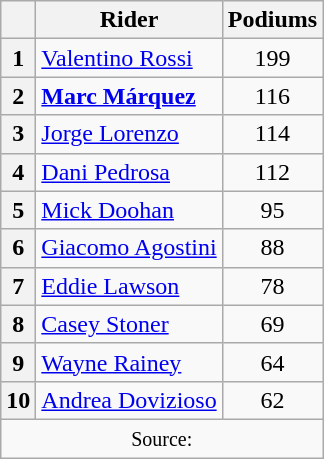<table class="wikitable" style="text-align:center">
<tr>
<th></th>
<th>Rider</th>
<th>Podiums</th>
</tr>
<tr>
<th>1</th>
<td align=left> <a href='#'>Valentino Rossi</a></td>
<td>199</td>
</tr>
<tr>
<th>2</th>
<td align=left> <strong><a href='#'>Marc Márquez</a></strong></td>
<td>116</td>
</tr>
<tr>
<th>3</th>
<td align=left> <a href='#'>Jorge Lorenzo</a></td>
<td>114</td>
</tr>
<tr>
<th>4</th>
<td align=left> <a href='#'>Dani Pedrosa</a></td>
<td>112</td>
</tr>
<tr>
<th>5</th>
<td align=left> <a href='#'>Mick Doohan</a></td>
<td>95</td>
</tr>
<tr>
<th>6</th>
<td align=left> <a href='#'>Giacomo Agostini</a></td>
<td>88</td>
</tr>
<tr>
<th>7</th>
<td align=left> <a href='#'>Eddie Lawson</a></td>
<td>78</td>
</tr>
<tr>
<th>8</th>
<td align=left> <a href='#'>Casey Stoner</a></td>
<td>69</td>
</tr>
<tr>
<th>9</th>
<td align=left> <a href='#'>Wayne Rainey</a></td>
<td>64</td>
</tr>
<tr>
<th>10</th>
<td align=left> <a href='#'>Andrea Dovizioso</a></td>
<td>62</td>
</tr>
<tr>
<td colspan=3><small>Source:</small></td>
</tr>
</table>
